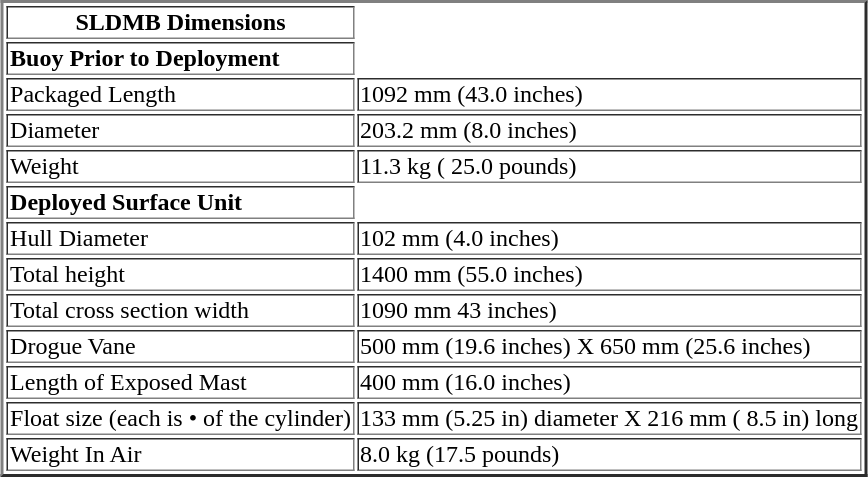<table border="2" style="margin: 1em auto 1em auto">
<tr>
<th>SLDMB Dimensions</th>
</tr>
<tr>
<td><strong>Buoy Prior to Deployment</strong></td>
</tr>
<tr>
<td>Packaged Length</td>
<td>1092 mm (43.0 inches)</td>
</tr>
<tr>
<td>Diameter</td>
<td>203.2 mm (8.0 inches)</td>
</tr>
<tr>
<td>Weight</td>
<td>11.3 kg ( 25.0 pounds)</td>
</tr>
<tr>
<td><strong>Deployed Surface Unit</strong></td>
</tr>
<tr>
<td>Hull Diameter</td>
<td>102 mm (4.0 inches)</td>
</tr>
<tr>
<td>Total height</td>
<td>1400 mm (55.0 inches)</td>
</tr>
<tr>
<td>Total cross section width</td>
<td>1090 mm 43 inches)</td>
</tr>
<tr>
<td>Drogue Vane</td>
<td>500 mm (19.6 inches) X 650 mm (25.6 inches)</td>
</tr>
<tr>
<td>Length of Exposed Mast</td>
<td>400 mm (16.0 inches)</td>
</tr>
<tr>
<td>Float size (each is • of the cylinder)</td>
<td>133 mm (5.25 in) diameter X 216 mm ( 8.5 in) long</td>
</tr>
<tr>
<td>Weight In Air</td>
<td>8.0 kg (17.5 pounds)</td>
</tr>
</table>
